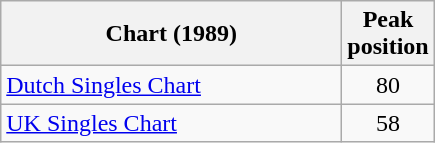<table class="wikitable">
<tr>
<th align="center" width="220">Chart (1989)</th>
<th align="center">Peak<br>position</th>
</tr>
<tr>
<td align="left"><a href='#'>Dutch Singles Chart</a></td>
<td align="center">80</td>
</tr>
<tr>
<td align="left"><a href='#'>UK Singles Chart</a></td>
<td align="center">58</td>
</tr>
</table>
